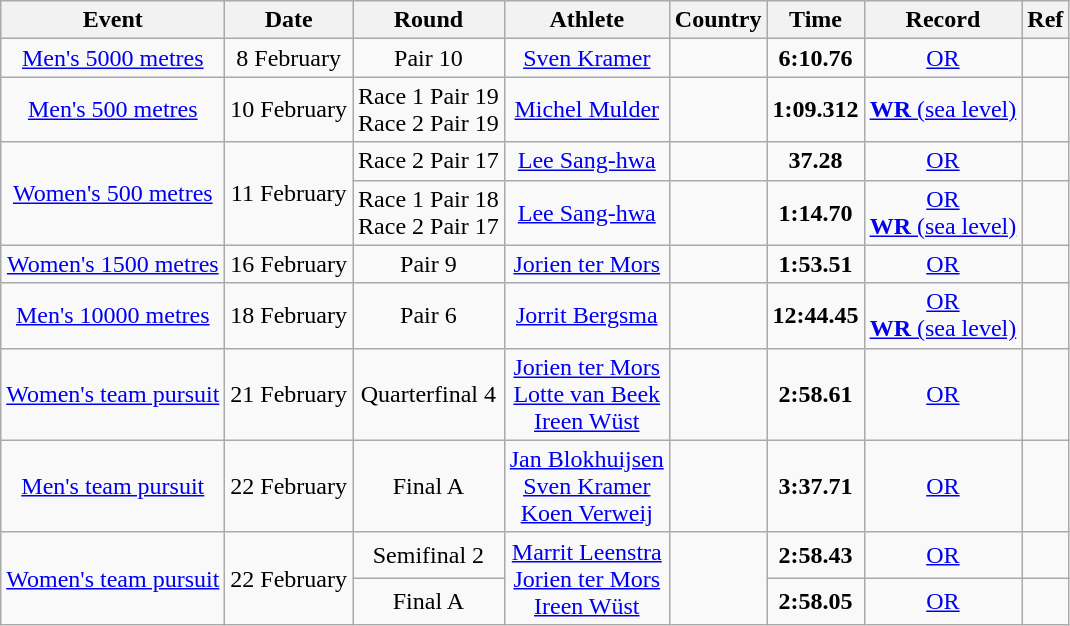<table class="wikitable sortable" style="text-align:center">
<tr>
<th>Event</th>
<th>Date</th>
<th>Round</th>
<th>Athlete</th>
<th>Country</th>
<th>Time</th>
<th>Record</th>
<th>Ref</th>
</tr>
<tr>
<td><a href='#'>Men's 5000 metres</a></td>
<td>8 February</td>
<td>Pair 10</td>
<td><a href='#'>Sven Kramer</a></td>
<td></td>
<td><strong>6:10.76</strong></td>
<td><a href='#'>OR</a></td>
<td></td>
</tr>
<tr>
<td><a href='#'>Men's 500 metres</a></td>
<td>10 February</td>
<td>Race 1 Pair 19<br>Race 2 Pair 19</td>
<td><a href='#'>Michel Mulder</a></td>
<td></td>
<td><strong>1:09.312</strong></td>
<td><a href='#'><strong>WR</strong> (sea level)</a></td>
<td></td>
</tr>
<tr>
<td rowspan=2><a href='#'>Women's 500 metres</a></td>
<td rowspan=2>11 February</td>
<td>Race 2 Pair 17</td>
<td><a href='#'>Lee Sang-hwa</a></td>
<td></td>
<td><strong>37.28</strong></td>
<td><a href='#'>OR</a></td>
<td></td>
</tr>
<tr>
<td>Race 1 Pair 18<br>Race 2 Pair 17</td>
<td><a href='#'>Lee Sang-hwa</a></td>
<td></td>
<td><strong>1:14.70</strong></td>
<td><a href='#'>OR</a><br><a href='#'><strong>WR</strong> (sea level)</a></td>
<td></td>
</tr>
<tr>
<td><a href='#'>Women's 1500 metres</a></td>
<td>16 February</td>
<td>Pair 9</td>
<td><a href='#'>Jorien ter Mors</a></td>
<td></td>
<td><strong>1:53.51</strong></td>
<td><a href='#'>OR</a></td>
<td></td>
</tr>
<tr>
<td><a href='#'>Men's 10000 metres</a></td>
<td>18 February</td>
<td>Pair 6</td>
<td><a href='#'>Jorrit Bergsma</a></td>
<td></td>
<td><strong>12:44.45</strong></td>
<td><a href='#'>OR</a><br><a href='#'><strong>WR</strong> (sea level)</a></td>
<td></td>
</tr>
<tr>
<td><a href='#'>Women's team pursuit</a></td>
<td>21 February</td>
<td>Quarterfinal 4</td>
<td><a href='#'>Jorien ter Mors</a><br><a href='#'>Lotte van Beek</a><br><a href='#'>Ireen Wüst</a></td>
<td></td>
<td><strong>2:58.61</strong></td>
<td><a href='#'>OR</a></td>
<td></td>
</tr>
<tr>
<td><a href='#'>Men's team pursuit</a></td>
<td>22 February</td>
<td>Final A</td>
<td><a href='#'>Jan Blokhuijsen</a><br><a href='#'>Sven Kramer</a><br><a href='#'>Koen Verweij</a></td>
<td></td>
<td><strong>3:37.71</strong></td>
<td><a href='#'>OR</a></td>
<td></td>
</tr>
<tr>
<td rowspan="2"><a href='#'>Women's team pursuit</a></td>
<td rowspan="2">22 February</td>
<td>Semifinal 2</td>
<td rowspan="2"><a href='#'>Marrit Leenstra</a><br><a href='#'>Jorien ter Mors</a><br><a href='#'>Ireen Wüst</a></td>
<td rowspan="2"></td>
<td><strong>2:58.43</strong></td>
<td><a href='#'>OR</a></td>
<td></td>
</tr>
<tr>
<td>Final A</td>
<td><strong>2:58.05</strong></td>
<td><a href='#'>OR</a></td>
<td></td>
</tr>
</table>
